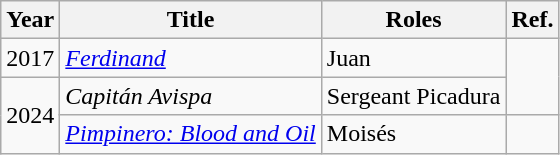<table class="wikitable">
<tr>
<th>Year</th>
<th>Title</th>
<th>Roles</th>
<th>Ref.</th>
</tr>
<tr>
<td>2017</td>
<td><em><a href='#'>Ferdinand</a></em></td>
<td>Juan</td>
</tr>
<tr>
<td rowspan="2">2024</td>
<td><em>Capitán Avispa</em></td>
<td>Sergeant Picadura</td>
</tr>
<tr>
<td><em><a href='#'>Pimpinero: Blood and Oil</a></em></td>
<td>Moisés</td>
<td></td>
</tr>
</table>
